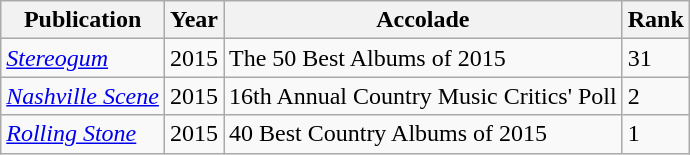<table class="wikitable">
<tr>
<th>Publication</th>
<th>Year</th>
<th>Accolade</th>
<th>Rank</th>
</tr>
<tr>
<td><em><a href='#'>Stereogum</a></em></td>
<td>2015</td>
<td>The 50 Best Albums of 2015</td>
<td>31</td>
</tr>
<tr>
<td><em><a href='#'>Nashville Scene</a></em></td>
<td>2015</td>
<td>16th Annual Country Music Critics' Poll</td>
<td>2</td>
</tr>
<tr>
<td><em><a href='#'>Rolling Stone</a></em></td>
<td>2015</td>
<td>40 Best Country Albums of 2015</td>
<td>1</td>
</tr>
</table>
